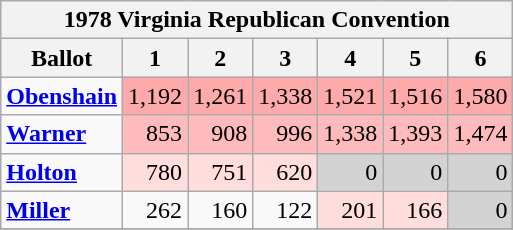<table class="wikitable" style="text-align:right;">
<tr>
<th colspan="7">1978 Virginia Republican Convention</th>
</tr>
<tr>
<th>Ballot</th>
<th>1</th>
<th>2</th>
<th>3</th>
<th>4</th>
<th>5</th>
<th>6</th>
</tr>
<tr>
<td align=left><strong> <a href='#'>Obenshain</a></strong></td>
<td style="background:#faa;">1,192</td>
<td style="background:#faa;">1,261</td>
<td style="background:#faa;">1,338</td>
<td style="background:#faa;">1,521</td>
<td style="background:#faa;">1,516</td>
<td style="background:#faa;">1,580</td>
</tr>
<tr>
<td align=left><strong> <a href='#'>Warner</a></strong></td>
<td style="background:#fbb;">853</td>
<td style="background:#fbb;">908</td>
<td style="background:#fbb;">996</td>
<td style="background:#fbb;">1,338</td>
<td style="background:#fbb;">1,393</td>
<td style="background:#fbb;">1,474</td>
</tr>
<tr>
<td align=left><strong> <a href='#'>Holton</a></strong></td>
<td style="background:#fdd;">780</td>
<td style="background:#fdd;">751</td>
<td style="background:#fdd;">620</td>
<td style="background:#d3d3d3;">0</td>
<td style="background:#d3d3d3;">0</td>
<td style="background:#d3d3d3;">0</td>
</tr>
<tr>
<td align=left><strong> <a href='#'>Miller</a></strong></td>
<td>262</td>
<td>160</td>
<td>122</td>
<td style="background:#fdd;">201</td>
<td style="background:#fdd;">166</td>
<td style="background:#d3d3d3;">0</td>
</tr>
<tr>
</tr>
</table>
